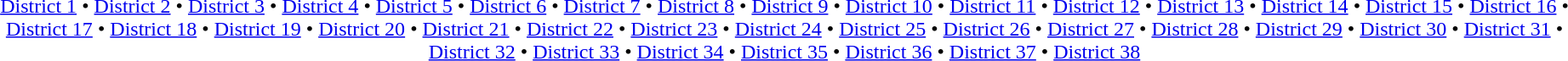<table id=toc class=toc summary=Contents>
<tr>
<td align=center><br><a href='#'>District 1</a> • <a href='#'>District 2</a> • <a href='#'>District 3</a> • <a href='#'>District 4</a> • <a href='#'>District 5</a> • <a href='#'>District 6</a> • <a href='#'>District 7</a> • <a href='#'>District 8</a> • <a href='#'>District 9</a> • <a href='#'>District 10</a> • <a href='#'>District 11</a> • <a href='#'>District 12</a> • <a href='#'>District 13</a> • <a href='#'>District 14</a> • <a href='#'>District 15</a> • <a href='#'>District 16</a> • <a href='#'>District 17</a> • <a href='#'>District 18</a> • <a href='#'>District 19</a> • <a href='#'>District 20</a> • <a href='#'>District 21</a> • <a href='#'>District 22</a> • <a href='#'>District 23</a> • <a href='#'>District 24</a> • <a href='#'>District 25</a> • <a href='#'>District 26</a> • <a href='#'>District 27</a> • <a href='#'>District 28</a> • <a href='#'>District 29</a> • <a href='#'>District 30</a> • <a href='#'>District 31</a> • <a href='#'>District 32</a> • <a href='#'>District 33</a> • <a href='#'>District 34</a> • <a href='#'>District 35</a> • <a href='#'>District 36</a> • <a href='#'>District 37</a> • <a href='#'>District 38</a></td>
</tr>
</table>
